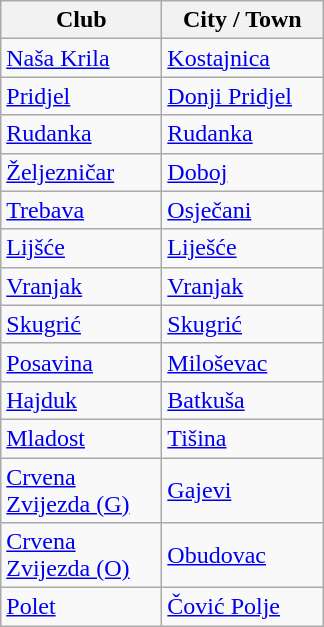<table class="wikitable sortable">
<tr>
<th style="width:100px;">Club</th>
<th style="width:100px;">City / Town</th>
</tr>
<tr>
<td><a href='#'>Naša Krila</a></td>
<td><a href='#'>Kostajnica</a></td>
</tr>
<tr>
<td><a href='#'>Pridjel</a></td>
<td><a href='#'>Donji Pridjel</a></td>
</tr>
<tr>
<td><a href='#'>Rudanka</a></td>
<td><a href='#'>Rudanka</a></td>
</tr>
<tr>
<td><a href='#'>Željezničar</a></td>
<td><a href='#'>Doboj</a></td>
</tr>
<tr>
<td><a href='#'>Trebava</a></td>
<td><a href='#'>Osječani</a></td>
</tr>
<tr>
<td><a href='#'>Lijšće</a></td>
<td><a href='#'>Liješće</a></td>
</tr>
<tr>
<td><a href='#'>Vranjak</a></td>
<td><a href='#'>Vranjak</a></td>
</tr>
<tr>
<td><a href='#'>Skugrić</a></td>
<td><a href='#'>Skugrić</a></td>
</tr>
<tr>
<td><a href='#'>Posavina</a></td>
<td><a href='#'>Miloševac</a></td>
</tr>
<tr>
<td><a href='#'>Hajduk</a></td>
<td><a href='#'>Batkuša</a></td>
</tr>
<tr>
<td><a href='#'>Mladost</a></td>
<td><a href='#'>Tišina</a></td>
</tr>
<tr>
<td><a href='#'>Crvena Zvijezda (G)</a></td>
<td><a href='#'>Gajevi</a></td>
</tr>
<tr>
<td><a href='#'>Crvena Zvijezda (O)</a></td>
<td><a href='#'>Obudovac</a></td>
</tr>
<tr>
<td><a href='#'>Polet</a></td>
<td><a href='#'>Čović Polje</a></td>
</tr>
</table>
